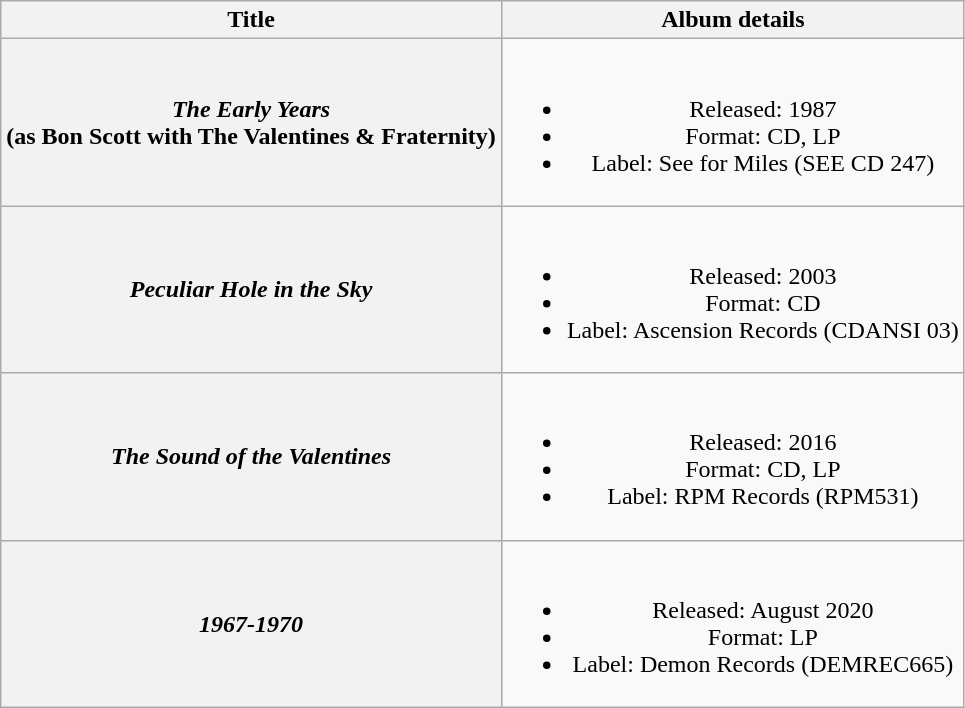<table class="wikitable plainrowheaders" style="text-align:center;" border="1">
<tr>
<th>Title</th>
<th>Album details</th>
</tr>
<tr>
<th scope="row"><em>The Early Years</em> <br> (as Bon Scott with The Valentines & Fraternity)</th>
<td><br><ul><li>Released: 1987</li><li>Format: CD, LP</li><li>Label: See for Miles (SEE CD 247)</li></ul></td>
</tr>
<tr>
<th scope="row"><em>Peculiar Hole in the Sky</em></th>
<td><br><ul><li>Released: 2003</li><li>Format: CD</li><li>Label: Ascension Records (CDANSI 03)</li></ul></td>
</tr>
<tr>
<th scope="row"><em>The Sound of the Valentines</em></th>
<td><br><ul><li>Released: 2016</li><li>Format: CD, LP</li><li>Label: RPM Records (RPM531)</li></ul></td>
</tr>
<tr>
<th scope="row"><em>1967-1970</em></th>
<td><br><ul><li>Released: August 2020</li><li>Format: LP</li><li>Label: Demon Records (DEMREC665)</li></ul></td>
</tr>
</table>
